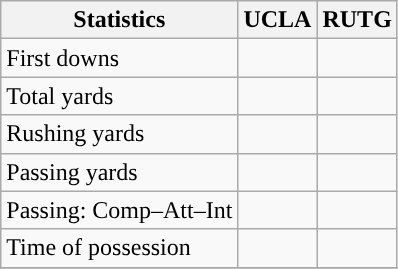<table class="wikitable" style="float: left;">
<tr>
<th>Statistics</th>
<th>UCLA</th>
<th>RUTG</th>
</tr>
<tr>
<td>First downs</td>
<td></td>
<td></td>
</tr>
<tr>
<td>Total yards</td>
<td></td>
<td></td>
</tr>
<tr>
<td>Rushing yards</td>
<td></td>
<td></td>
</tr>
<tr>
<td>Passing yards</td>
<td></td>
<td></td>
</tr>
<tr>
<td>Passing: Comp–Att–Int</td>
<td></td>
<td></td>
</tr>
<tr>
<td>Time of possession</td>
<td></td>
<td></td>
</tr>
<tr>
</tr>
</table>
